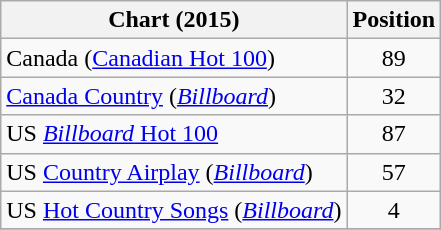<table class="wikitable sortable">
<tr>
<th scope="col">Chart (2015)</th>
<th scope="col">Position</th>
</tr>
<tr>
<td>Canada (<a href='#'>Canadian Hot 100</a>)</td>
<td align="center">89</td>
</tr>
<tr>
<td><a href='#'>Canada Country</a> (<em><a href='#'>Billboard</a></em>)</td>
<td align="center">32</td>
</tr>
<tr>
<td>US <a href='#'><em>Billboard</em> Hot 100</a></td>
<td align="center">87</td>
</tr>
<tr>
<td>US <a href='#'>Country Airplay</a> (<em><a href='#'>Billboard</a></em>)</td>
<td align="center">57</td>
</tr>
<tr>
<td>US <a href='#'>Hot Country Songs</a> (<em><a href='#'>Billboard</a></em>)</td>
<td align="center">4</td>
</tr>
<tr>
</tr>
</table>
